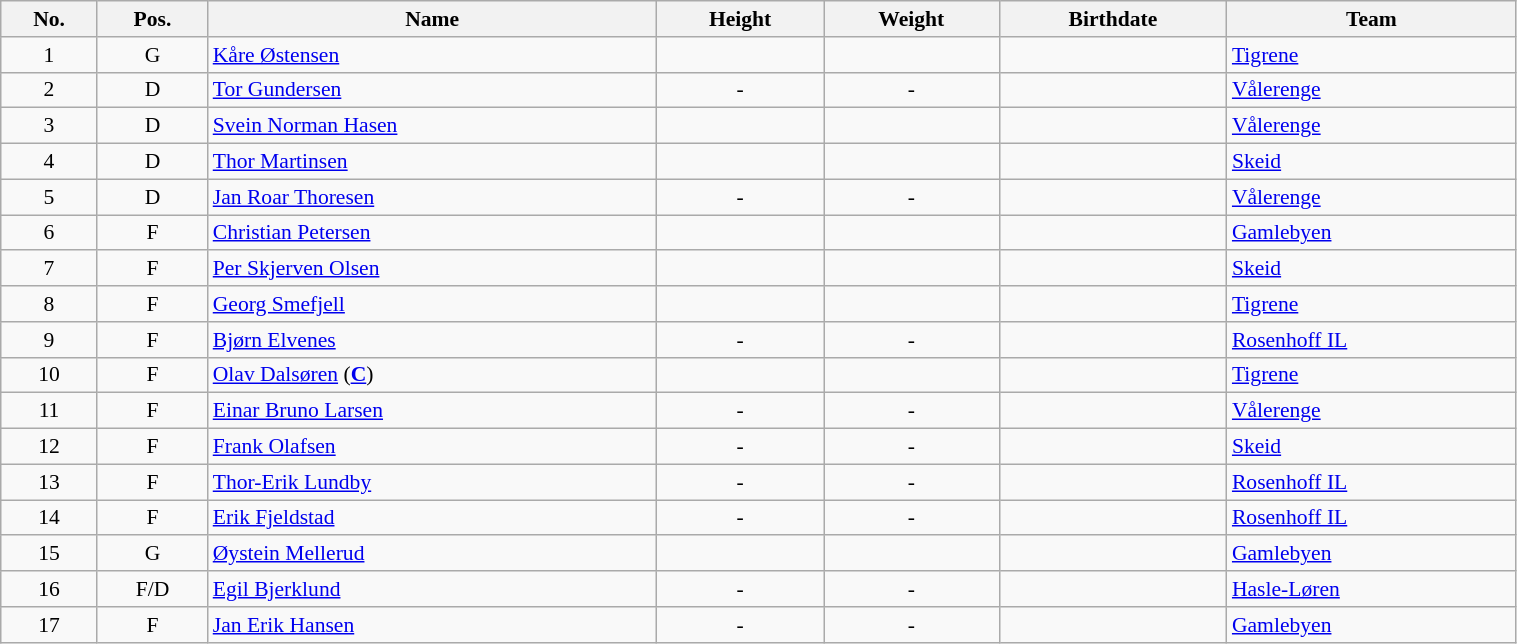<table class="wikitable sortable" width="80%" style="font-size: 90%; text-align: center;">
<tr>
<th>No.</th>
<th>Pos.</th>
<th>Name</th>
<th>Height</th>
<th>Weight</th>
<th>Birthdate</th>
<th>Team</th>
</tr>
<tr>
<td>1</td>
<td>G</td>
<td style="text-align:left;"><a href='#'>Kåre Østensen</a></td>
<td></td>
<td></td>
<td style="text-align:right;"></td>
<td style="text-align:left;"> <a href='#'>Tigrene</a></td>
</tr>
<tr>
<td>2</td>
<td>D</td>
<td style="text-align:left;"><a href='#'>Tor Gundersen</a></td>
<td>-</td>
<td>-</td>
<td style="text-align:right;"></td>
<td style="text-align:left;"> <a href='#'>Vålerenge</a></td>
</tr>
<tr>
<td>3</td>
<td>D</td>
<td style="text-align:left;"><a href='#'>Svein Norman Hasen</a></td>
<td></td>
<td></td>
<td style="text-align:right;"></td>
<td style="text-align:left;"> <a href='#'>Vålerenge</a></td>
</tr>
<tr>
<td>4</td>
<td>D</td>
<td style="text-align:left;"><a href='#'>Thor Martinsen</a></td>
<td></td>
<td></td>
<td style="text-align:right;"></td>
<td style="text-align:left;"> <a href='#'>Skeid</a></td>
</tr>
<tr>
<td>5</td>
<td>D</td>
<td style="text-align:left;"><a href='#'>Jan Roar Thoresen</a></td>
<td>-</td>
<td>-</td>
<td style="text-align:right;"></td>
<td style="text-align:left;"> <a href='#'>Vålerenge</a></td>
</tr>
<tr>
<td>6</td>
<td>F</td>
<td style="text-align:left;"><a href='#'>Christian Petersen</a></td>
<td></td>
<td></td>
<td style="text-align:right;"></td>
<td style="text-align:left;"> <a href='#'>Gamlebyen</a></td>
</tr>
<tr>
<td>7</td>
<td>F</td>
<td style="text-align:left;"><a href='#'>Per Skjerven Olsen</a></td>
<td></td>
<td></td>
<td style="text-align:right;"></td>
<td style="text-align:left;"> <a href='#'>Skeid</a></td>
</tr>
<tr>
<td>8</td>
<td>F</td>
<td style="text-align:left;"><a href='#'>Georg Smefjell</a></td>
<td></td>
<td></td>
<td style="text-align:right;"></td>
<td style="text-align:left;"> <a href='#'>Tigrene</a></td>
</tr>
<tr>
<td>9</td>
<td>F</td>
<td style="text-align:left;"><a href='#'>Bjørn Elvenes</a></td>
<td>-</td>
<td>-</td>
<td style="text-align:right;"></td>
<td style="text-align:left;"> <a href='#'>Rosenhoff IL</a></td>
</tr>
<tr>
<td>10</td>
<td>F</td>
<td style="text-align:left;"><a href='#'>Olav Dalsøren</a> (<strong><a href='#'>C</a></strong>)</td>
<td></td>
<td></td>
<td style="text-align:right;"></td>
<td style="text-align:left;"> <a href='#'>Tigrene</a></td>
</tr>
<tr>
<td>11</td>
<td>F</td>
<td style="text-align:left;"><a href='#'>Einar Bruno Larsen</a></td>
<td>-</td>
<td>-</td>
<td style="text-align:right;"></td>
<td style="text-align:left;"> <a href='#'>Vålerenge</a></td>
</tr>
<tr>
<td>12</td>
<td>F</td>
<td style="text-align:left;"><a href='#'>Frank Olafsen</a></td>
<td>-</td>
<td>-</td>
<td style="text-align:right;"></td>
<td style="text-align:left;"> <a href='#'>Skeid</a></td>
</tr>
<tr>
<td>13</td>
<td>F</td>
<td style="text-align:left;"><a href='#'>Thor-Erik Lundby</a></td>
<td>-</td>
<td>-</td>
<td style="text-align:right;"></td>
<td style="text-align:left;"> <a href='#'>Rosenhoff IL</a></td>
</tr>
<tr>
<td>14</td>
<td>F</td>
<td style="text-align:left;"><a href='#'>Erik Fjeldstad</a></td>
<td>-</td>
<td>-</td>
<td style="text-align:right;"></td>
<td style="text-align:left;"> <a href='#'>Rosenhoff IL</a></td>
</tr>
<tr>
<td>15</td>
<td>G</td>
<td style="text-align:left;"><a href='#'>Øystein Mellerud</a></td>
<td></td>
<td></td>
<td style="text-align:right;"></td>
<td style="text-align:left;"> <a href='#'>Gamlebyen</a></td>
</tr>
<tr>
<td>16</td>
<td>F/D</td>
<td style="text-align:left;"><a href='#'>Egil Bjerklund</a></td>
<td>-</td>
<td>-</td>
<td style="text-align:right;"></td>
<td style="text-align:left;"> <a href='#'>Hasle-Løren</a></td>
</tr>
<tr>
<td>17</td>
<td>F</td>
<td style="text-align:left;"><a href='#'>Jan Erik Hansen</a></td>
<td>-</td>
<td>-</td>
<td style="text-align:right;"></td>
<td style="text-align:left;"> <a href='#'>Gamlebyen</a></td>
</tr>
</table>
